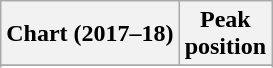<table class="wikitable plainrowheaders sortable" style="text-align:center;">
<tr>
<th scope="col">Chart (2017–18)</th>
<th scope="col">Peak<br>position</th>
</tr>
<tr>
</tr>
<tr>
</tr>
<tr>
</tr>
<tr>
</tr>
</table>
